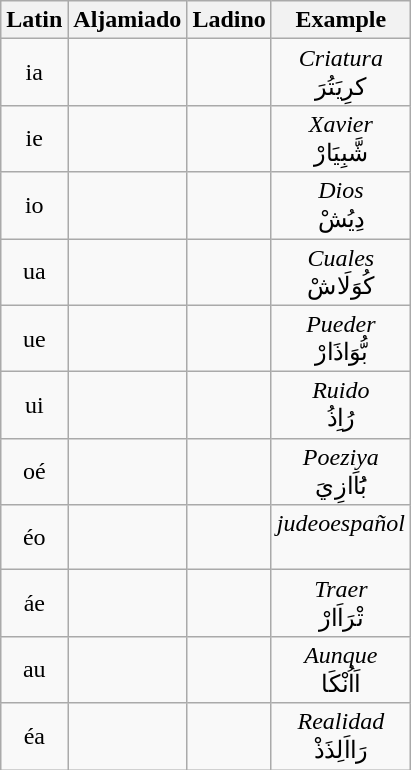<table class="wikitable" style="text-align:center;">
<tr>
<th>Latin</th>
<th>Aljamiado</th>
<th>Ladino</th>
<th>Example</th>
</tr>
<tr>
<td>ia</td>
<td><span></span></td>
<td><span></span></td>
<td><em>Criatura</em><br>كرِيَتُرَ<br></td>
</tr>
<tr>
<td>ie</td>
<td><span></span></td>
<td><span></span></td>
<td><em>Xavier</em><br>شَّبِيَارْ<br></td>
</tr>
<tr>
<td>io</td>
<td><span></span></td>
<td><span></span></td>
<td><em>Dios</em><br>دِيُشْ<br></td>
</tr>
<tr>
<td>ua</td>
<td><span></span></td>
<td><span></span></td>
<td><em>Cuales</em><br>كُوَلَاشْ<br></td>
</tr>
<tr>
<td>ue</td>
<td><span></span></td>
<td><span></span></td>
<td><em>Pueder</em><br>بُّوَاذَارْ<br></td>
</tr>
<tr>
<td>ui</td>
<td><span></span></td>
<td><span></span></td>
<td><em>Ruido</em><br>رُاِذُ<br></td>
</tr>
<tr>
<td>oé</td>
<td><span></span></td>
<td><span></span></td>
<td><em>Poeziya</em><br>بَُاَازِيَ<br></td>
</tr>
<tr>
<td>éo</td>
<td><span></span></td>
<td><span></span></td>
<td><em>judeoespañol</em><br><br></td>
</tr>
<tr>
<td>áe</td>
<td><span></span></td>
<td><span></span></td>
<td><em>Traer</em><br>تْرَاَارْ<br></td>
</tr>
<tr>
<td>au</td>
<td><span></span></td>
<td><span></span></td>
<td><em>Aunque</em><br>اَاُنْكَا<br></td>
</tr>
<tr>
<td>éa</td>
<td><span></span></td>
<td><span></span></td>
<td><em>Realidad</em><br>رَااَلِذَذْ<br></td>
</tr>
</table>
